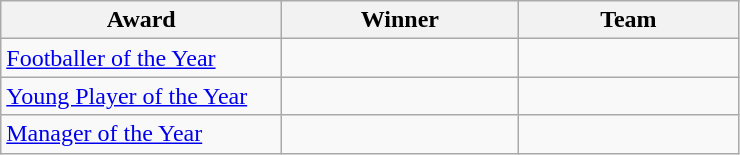<table class="wikitable">
<tr>
<th width=180>Award</th>
<th width=150>Winner</th>
<th width=140>Team</th>
</tr>
<tr>
<td><a href='#'>Footballer of the Year</a></td>
<td></td>
<td></td>
</tr>
<tr>
<td><a href='#'>Young Player of the Year</a></td>
<td></td>
<td></td>
</tr>
<tr>
<td><a href='#'>Manager of the Year</a></td>
<td></td>
<td></td>
</tr>
</table>
